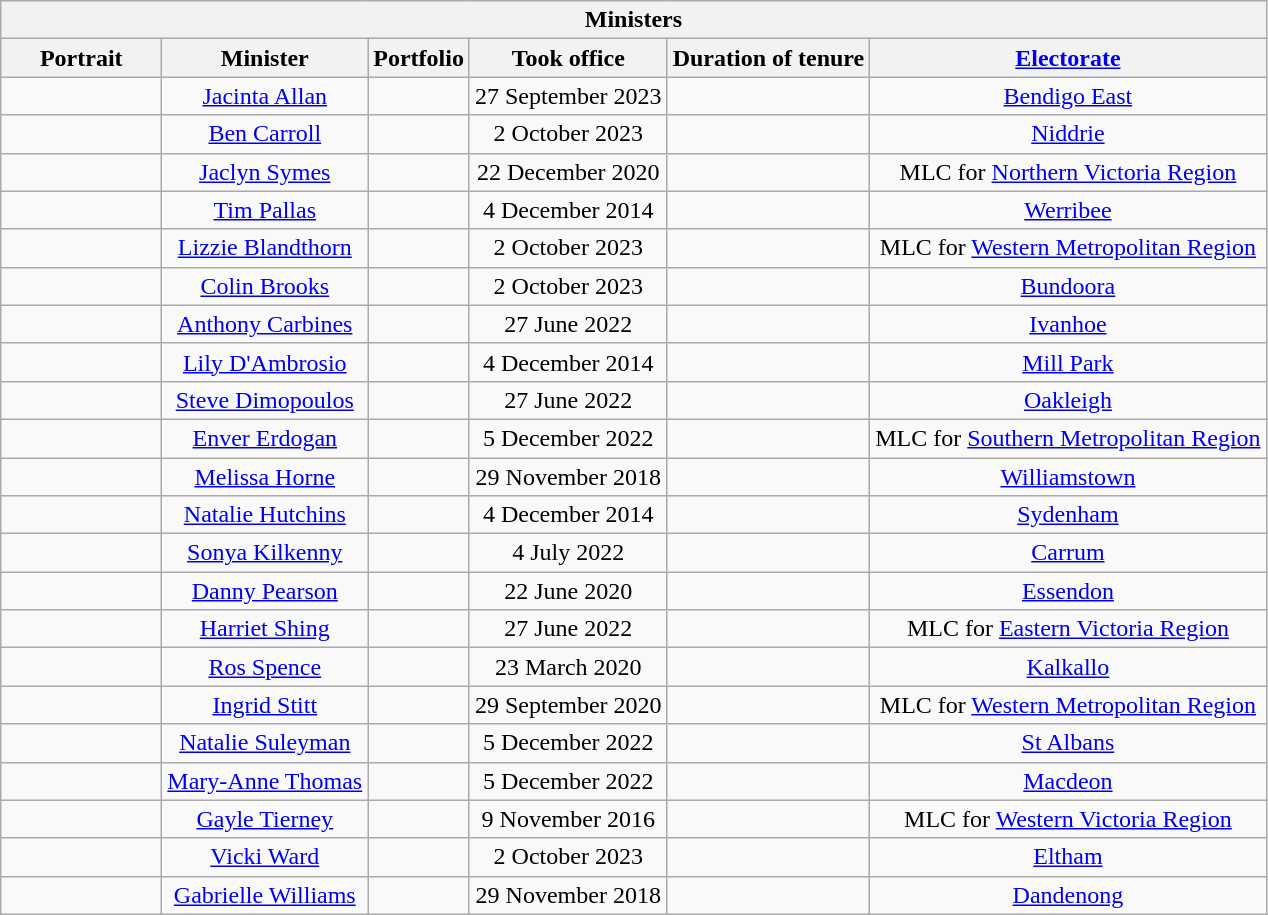<table class="wikitable sortable" style="border:#555; text-align:center; " id="ministers">
<tr>
<th colspan="6">Ministers</th>
</tr>
<tr>
<th class="unsortable" style="width:100px;">Portrait</th>
<th>Minister</th>
<th>Portfolio</th>
<th>Took office</th>
<th>Duration of tenure</th>
<th><a href='#'>Electorate</a></th>
</tr>
<tr>
<td></td>
<td><a href='#'>Jacinta Allan</a></td>
<td></td>
<td>27 September 2023</td>
<td></td>
<td><a href='#'>Bendigo East</a></td>
</tr>
<tr>
<td></td>
<td><a href='#'>Ben Carroll</a></td>
<td></td>
<td>2 October 2023</td>
<td></td>
<td><a href='#'>Niddrie</a></td>
</tr>
<tr>
<td></td>
<td><a href='#'>Jaclyn Symes</a></td>
<td></td>
<td>22 December 2020</td>
<td></td>
<td>MLC for <a href='#'>Northern Victoria Region</a></td>
</tr>
<tr>
<td></td>
<td><a href='#'>Tim Pallas</a></td>
<td></td>
<td>4 December 2014</td>
<td></td>
<td><a href='#'>Werribee</a></td>
</tr>
<tr>
<td></td>
<td><a href='#'>Lizzie Blandthorn</a></td>
<td></td>
<td>2 October 2023</td>
<td></td>
<td>MLC for <a href='#'>Western Metropolitan Region</a></td>
</tr>
<tr>
<td></td>
<td><a href='#'>Colin Brooks</a></td>
<td></td>
<td>2 October 2023</td>
<td></td>
<td><a href='#'>Bundoora</a></td>
</tr>
<tr>
<td></td>
<td><a href='#'>Anthony Carbines</a></td>
<td></td>
<td>27 June 2022</td>
<td></td>
<td><a href='#'>Ivanhoe</a></td>
</tr>
<tr>
<td></td>
<td><a href='#'>Lily D'Ambrosio</a></td>
<td></td>
<td>4 December 2014</td>
<td></td>
<td><a href='#'>Mill Park</a></td>
</tr>
<tr>
<td></td>
<td><a href='#'>Steve Dimopoulos</a></td>
<td></td>
<td>27 June 2022</td>
<td></td>
<td><a href='#'>Oakleigh</a></td>
</tr>
<tr>
<td></td>
<td><a href='#'>Enver Erdogan</a></td>
<td></td>
<td>5 December 2022</td>
<td></td>
<td>MLC for <a href='#'>Southern Metropolitan Region</a></td>
</tr>
<tr>
<td></td>
<td><a href='#'>Melissa Horne</a></td>
<td></td>
<td>29 November 2018</td>
<td></td>
<td><a href='#'>Williamstown</a></td>
</tr>
<tr>
<td></td>
<td><a href='#'>Natalie Hutchins</a></td>
<td></td>
<td>4 December 2014</td>
<td></td>
<td><a href='#'>Sydenham</a></td>
</tr>
<tr>
<td></td>
<td><a href='#'>Sonya Kilkenny</a></td>
<td></td>
<td>4 July 2022</td>
<td></td>
<td><a href='#'>Carrum</a></td>
</tr>
<tr>
<td></td>
<td><a href='#'>Danny Pearson</a></td>
<td></td>
<td>22 June 2020</td>
<td></td>
<td><a href='#'>Essendon</a></td>
</tr>
<tr>
<td></td>
<td><a href='#'>Harriet Shing</a></td>
<td></td>
<td>27 June 2022</td>
<td></td>
<td>MLC for <a href='#'>Eastern Victoria Region</a></td>
</tr>
<tr>
<td></td>
<td><a href='#'>Ros Spence</a></td>
<td></td>
<td>23 March 2020</td>
<td></td>
<td><a href='#'>Kalkallo</a></td>
</tr>
<tr>
<td></td>
<td><a href='#'>Ingrid Stitt</a></td>
<td></td>
<td>29 September 2020</td>
<td></td>
<td>MLC for <a href='#'>Western Metropolitan Region</a></td>
</tr>
<tr>
<td></td>
<td><a href='#'>Natalie Suleyman</a></td>
<td></td>
<td>5 December 2022</td>
<td></td>
<td><a href='#'>St Albans</a></td>
</tr>
<tr>
<td></td>
<td><a href='#'>Mary-Anne Thomas</a></td>
<td></td>
<td>5 December 2022</td>
<td></td>
<td><a href='#'>Macdeon</a></td>
</tr>
<tr>
<td></td>
<td><a href='#'>Gayle Tierney</a></td>
<td></td>
<td>9 November 2016</td>
<td></td>
<td>MLC for <a href='#'>Western Victoria Region</a></td>
</tr>
<tr>
<td></td>
<td><a href='#'>Vicki Ward</a></td>
<td></td>
<td>2 October 2023</td>
<td></td>
<td><a href='#'>Eltham</a></td>
</tr>
<tr>
<td></td>
<td><a href='#'>Gabrielle Williams</a></td>
<td></td>
<td>29 November 2018</td>
<td></td>
<td><a href='#'>Dandenong</a></td>
</tr>
</table>
